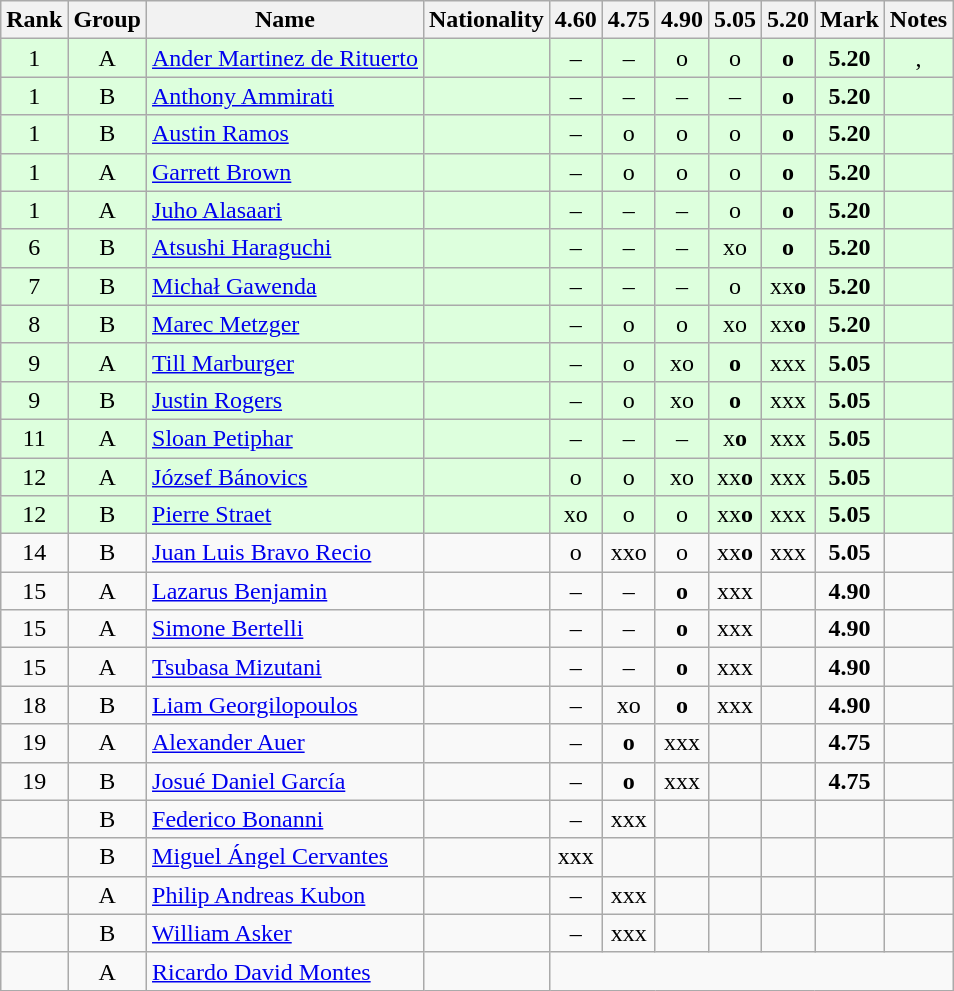<table class="wikitable sortable" style="text-align:center">
<tr>
<th>Rank</th>
<th>Group</th>
<th>Name</th>
<th>Nationality</th>
<th>4.60</th>
<th>4.75</th>
<th>4.90</th>
<th>5.05</th>
<th>5.20</th>
<th>Mark</th>
<th>Notes</th>
</tr>
<tr bgcolor=ddffdd>
<td>1</td>
<td>A</td>
<td align="left"><a href='#'>Ander Martinez de Rituerto</a></td>
<td align="left"></td>
<td>–</td>
<td>–</td>
<td>o</td>
<td>o</td>
<td><strong>o</strong></td>
<td><strong>5.20</strong></td>
<td>, </td>
</tr>
<tr bgcolor="ddffdd">
<td>1</td>
<td>B</td>
<td align="left"><a href='#'>Anthony Ammirati</a></td>
<td align="left"></td>
<td>–</td>
<td>–</td>
<td>–</td>
<td>–</td>
<td><strong>o</strong></td>
<td><strong>5.20</strong></td>
<td></td>
</tr>
<tr bgcolor="ddffdd">
<td>1</td>
<td>B</td>
<td align="left"><a href='#'>Austin Ramos</a></td>
<td align="left"></td>
<td>–</td>
<td>o</td>
<td>o</td>
<td>o</td>
<td><strong>o</strong></td>
<td><strong>5.20</strong></td>
<td></td>
</tr>
<tr bgcolor="ddffdd">
<td>1</td>
<td>A</td>
<td align="left"><a href='#'>Garrett Brown</a></td>
<td align="left"></td>
<td>–</td>
<td>o</td>
<td>o</td>
<td>o</td>
<td><strong>o</strong></td>
<td><strong>5.20</strong></td>
<td></td>
</tr>
<tr bgcolor="ddffdd">
<td>1</td>
<td>A</td>
<td align="left"><a href='#'>Juho Alasaari</a></td>
<td align="left"></td>
<td>–</td>
<td>–</td>
<td>–</td>
<td>o</td>
<td><strong>o</strong></td>
<td><strong>5.20</strong></td>
<td></td>
</tr>
<tr bgcolor="ddffdd">
<td>6</td>
<td>B</td>
<td align="left"><a href='#'>Atsushi Haraguchi</a></td>
<td align="left"></td>
<td>–</td>
<td>–</td>
<td>–</td>
<td>xo</td>
<td><strong>o</strong></td>
<td><strong>5.20</strong></td>
<td></td>
</tr>
<tr bgcolor="ddffdd">
<td>7</td>
<td>B</td>
<td align="left"><a href='#'>Michał Gawenda</a></td>
<td align="left"></td>
<td>–</td>
<td>–</td>
<td>–</td>
<td>o</td>
<td>xx<strong>o</strong></td>
<td><strong>5.20</strong></td>
<td></td>
</tr>
<tr bgcolor="ddffdd">
<td>8</td>
<td>B</td>
<td align="left"><a href='#'>Marec Metzger</a></td>
<td align="left"></td>
<td>–</td>
<td>o</td>
<td>o</td>
<td>xo</td>
<td>xx<strong>o</strong></td>
<td><strong>5.20</strong></td>
<td></td>
</tr>
<tr bgcolor="ddffdd">
<td>9</td>
<td>A</td>
<td align="left"><a href='#'>Till Marburger</a></td>
<td align="left"></td>
<td>–</td>
<td>o</td>
<td>xo</td>
<td><strong>o</strong></td>
<td>xxx</td>
<td><strong>5.05</strong></td>
<td></td>
</tr>
<tr bgcolor="ddffdd">
<td>9</td>
<td>B</td>
<td align="left"><a href='#'>Justin Rogers</a></td>
<td align="left"></td>
<td>–</td>
<td>o</td>
<td>xo</td>
<td><strong>o</strong></td>
<td>xxx</td>
<td><strong>5.05</strong></td>
<td></td>
</tr>
<tr bgcolor="ddffdd">
<td>11</td>
<td>A</td>
<td align="left"><a href='#'>Sloan Petiphar</a></td>
<td align="left"></td>
<td>–</td>
<td>–</td>
<td>–</td>
<td>x<strong>o</strong></td>
<td>xxx</td>
<td><strong>5.05</strong></td>
<td></td>
</tr>
<tr bgcolor="ddffdd">
<td>12</td>
<td>A</td>
<td align="left"><a href='#'>József Bánovics</a></td>
<td align="left"></td>
<td>o</td>
<td>o</td>
<td>xo</td>
<td>xx<strong>o</strong></td>
<td>xxx</td>
<td><strong>5.05</strong></td>
<td></td>
</tr>
<tr bgcolor="ddffdd">
<td>12</td>
<td>B</td>
<td align="left"><a href='#'>Pierre Straet</a></td>
<td align="left"></td>
<td>xo</td>
<td>o</td>
<td>o</td>
<td>xx<strong>o</strong></td>
<td>xxx</td>
<td><strong>5.05</strong></td>
<td></td>
</tr>
<tr>
<td>14</td>
<td>B</td>
<td align="left"><a href='#'>Juan Luis Bravo Recio</a></td>
<td align="left"></td>
<td>o</td>
<td>xxo</td>
<td>o</td>
<td>xx<strong>o</strong></td>
<td>xxx</td>
<td><strong>5.05</strong></td>
<td></td>
</tr>
<tr>
<td>15</td>
<td>A</td>
<td align="left"><a href='#'>Lazarus Benjamin</a></td>
<td align="left"></td>
<td>–</td>
<td>–</td>
<td><strong>o</strong></td>
<td>xxx</td>
<td></td>
<td><strong>4.90</strong></td>
<td></td>
</tr>
<tr>
<td>15</td>
<td>A</td>
<td align="left"><a href='#'>Simone Bertelli</a></td>
<td align="left"></td>
<td>–</td>
<td>–</td>
<td><strong>o</strong></td>
<td>xxx</td>
<td></td>
<td><strong>4.90</strong></td>
<td></td>
</tr>
<tr>
<td>15</td>
<td>A</td>
<td align="left"><a href='#'>Tsubasa Mizutani</a></td>
<td align="left"></td>
<td>–</td>
<td>–</td>
<td><strong>o</strong></td>
<td>xxx</td>
<td></td>
<td><strong>4.90</strong></td>
<td></td>
</tr>
<tr>
<td>18</td>
<td>B</td>
<td align="left"><a href='#'>Liam Georgilopoulos</a></td>
<td align="left"></td>
<td>–</td>
<td>xo</td>
<td><strong>o</strong></td>
<td>xxx</td>
<td></td>
<td><strong>4.90</strong></td>
<td></td>
</tr>
<tr>
<td>19</td>
<td>A</td>
<td align="left"><a href='#'>Alexander Auer</a></td>
<td align="left"></td>
<td>–</td>
<td><strong>o</strong></td>
<td>xxx</td>
<td></td>
<td></td>
<td><strong>4.75</strong></td>
<td></td>
</tr>
<tr>
<td>19</td>
<td>B</td>
<td align="left"><a href='#'>Josué Daniel García</a></td>
<td align="left"></td>
<td>–</td>
<td><strong>o</strong></td>
<td>xxx</td>
<td></td>
<td></td>
<td><strong>4.75</strong></td>
<td></td>
</tr>
<tr>
<td></td>
<td>B</td>
<td align="left"><a href='#'>Federico Bonanni</a></td>
<td align="left"></td>
<td>–</td>
<td>xxx</td>
<td></td>
<td></td>
<td></td>
<td><strong></strong></td>
<td></td>
</tr>
<tr>
<td></td>
<td>B</td>
<td align="left"><a href='#'>Miguel Ángel Cervantes</a></td>
<td align="left"></td>
<td>xxx</td>
<td></td>
<td></td>
<td></td>
<td></td>
<td><strong></strong></td>
<td></td>
</tr>
<tr>
<td></td>
<td>A</td>
<td align="left"><a href='#'>Philip Andreas Kubon</a></td>
<td align="left"></td>
<td>–</td>
<td>xxx</td>
<td></td>
<td></td>
<td></td>
<td><strong></strong></td>
<td></td>
</tr>
<tr>
<td></td>
<td>B</td>
<td align="left"><a href='#'>William Asker</a></td>
<td align="left"></td>
<td>–</td>
<td>xxx</td>
<td></td>
<td></td>
<td></td>
<td><strong></strong></td>
<td></td>
</tr>
<tr>
<td></td>
<td>A</td>
<td align="left"><a href='#'>Ricardo David Montes</a></td>
<td align="left"></td>
<td colspan=7></td>
</tr>
</table>
